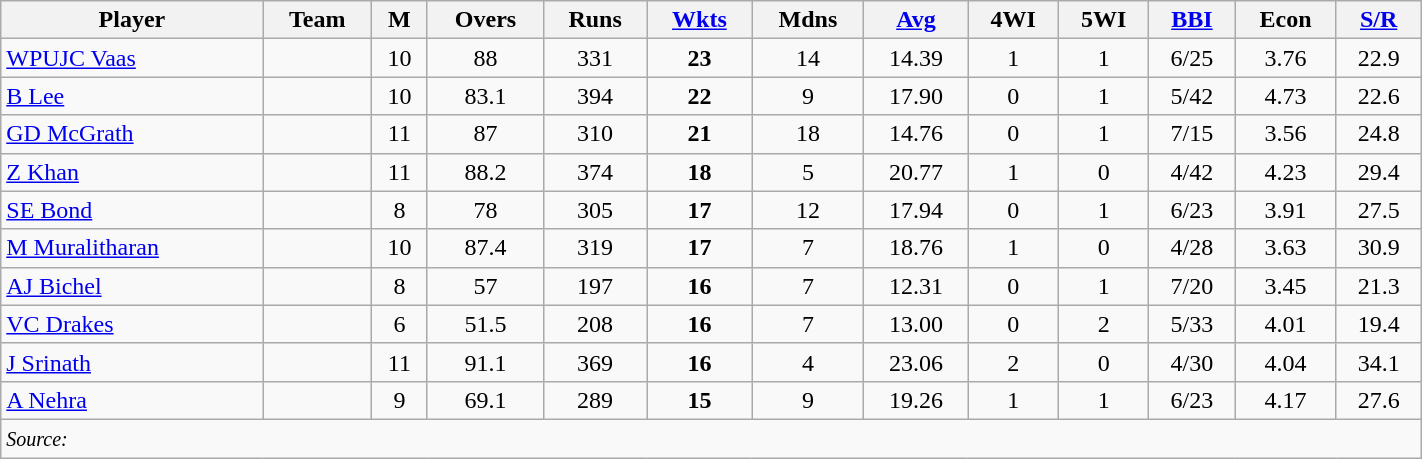<table class="wikitable" style="text-align:center;" width="75%">
<tr>
<th>Player</th>
<th>Team</th>
<th>M</th>
<th>Overs</th>
<th>Runs</th>
<th><a href='#'>Wkts</a></th>
<th>Mdns</th>
<th><a href='#'>Avg</a></th>
<th>4WI</th>
<th>5WI</th>
<th><a href='#'>BBI</a></th>
<th>Econ</th>
<th><a href='#'>S/R</a></th>
</tr>
<tr>
<td align="left"><a href='#'>WPUJC Vaas</a></td>
<td align="left"></td>
<td>10</td>
<td>88</td>
<td>331</td>
<td><strong>23</strong></td>
<td>14</td>
<td>14.39</td>
<td>1</td>
<td>1</td>
<td>6/25</td>
<td>3.76</td>
<td>22.9</td>
</tr>
<tr>
<td align="left"><a href='#'>B Lee</a></td>
<td align="left"></td>
<td>10</td>
<td>83.1</td>
<td>394</td>
<td><strong>22</strong></td>
<td>9</td>
<td>17.90</td>
<td>0</td>
<td>1</td>
<td>5/42</td>
<td>4.73</td>
<td>22.6</td>
</tr>
<tr>
<td align="left"><a href='#'>GD McGrath</a></td>
<td align="left"></td>
<td>11</td>
<td>87</td>
<td>310</td>
<td><strong>21</strong></td>
<td>18</td>
<td>14.76</td>
<td>0</td>
<td>1</td>
<td>7/15</td>
<td>3.56</td>
<td>24.8</td>
</tr>
<tr>
<td align="left"><a href='#'>Z Khan</a></td>
<td align="left"></td>
<td>11</td>
<td>88.2</td>
<td>374</td>
<td><strong>18</strong></td>
<td>5</td>
<td>20.77</td>
<td>1</td>
<td>0</td>
<td>4/42</td>
<td>4.23</td>
<td>29.4</td>
</tr>
<tr>
<td align="left"><a href='#'>SE Bond</a></td>
<td align="left"></td>
<td>8</td>
<td>78</td>
<td>305</td>
<td><strong>17</strong></td>
<td>12</td>
<td>17.94</td>
<td>0</td>
<td>1</td>
<td>6/23</td>
<td>3.91</td>
<td>27.5</td>
</tr>
<tr>
<td align="left"><a href='#'>M Muralitharan</a></td>
<td align="left"></td>
<td>10</td>
<td>87.4</td>
<td>319</td>
<td><strong>17</strong></td>
<td>7</td>
<td>18.76</td>
<td>1</td>
<td>0</td>
<td>4/28</td>
<td>3.63</td>
<td>30.9</td>
</tr>
<tr>
<td align="left"><a href='#'>AJ Bichel</a></td>
<td align="left"></td>
<td>8</td>
<td>57</td>
<td>197</td>
<td><strong>16</strong></td>
<td>7</td>
<td>12.31</td>
<td>0</td>
<td>1</td>
<td>7/20</td>
<td>3.45</td>
<td>21.3</td>
</tr>
<tr>
<td align="left"><a href='#'>VC Drakes</a></td>
<td align="left"></td>
<td>6</td>
<td>51.5</td>
<td>208</td>
<td><strong>16</strong></td>
<td>7</td>
<td>13.00</td>
<td>0</td>
<td>2</td>
<td>5/33</td>
<td>4.01</td>
<td>19.4</td>
</tr>
<tr>
<td align="left"><a href='#'>J Srinath</a></td>
<td align="left"></td>
<td>11</td>
<td>91.1</td>
<td>369</td>
<td><strong>16</strong></td>
<td>4</td>
<td>23.06</td>
<td>2</td>
<td>0</td>
<td>4/30</td>
<td>4.04</td>
<td>34.1</td>
</tr>
<tr>
<td align="left"><a href='#'>A Nehra</a></td>
<td align="left"></td>
<td>9</td>
<td>69.1</td>
<td>289</td>
<td><strong>15</strong></td>
<td>9</td>
<td>19.26</td>
<td>1</td>
<td>1</td>
<td>6/23</td>
<td>4.17</td>
<td>27.6</td>
</tr>
<tr>
<td colspan=13 align="left"><small><em>Source: </em></small></td>
</tr>
</table>
